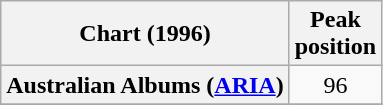<table class="wikitable plainrowheaders sortable">
<tr>
<th scope="col">Chart (1996)</th>
<th scope="col">Peak<br>position</th>
</tr>
<tr>
<th scope="row">Australian Albums (<a href='#'>ARIA</a>)</th>
<td align="center">96</td>
</tr>
<tr>
</tr>
<tr>
</tr>
</table>
